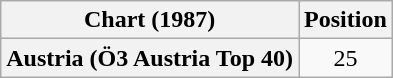<table class="wikitable plainrowheaders" style="text-align:center">
<tr>
<th scope="col">Chart (1987)</th>
<th scope="col">Position</th>
</tr>
<tr>
<th scope="row">Austria (Ö3 Austria Top 40)</th>
<td>25</td>
</tr>
</table>
